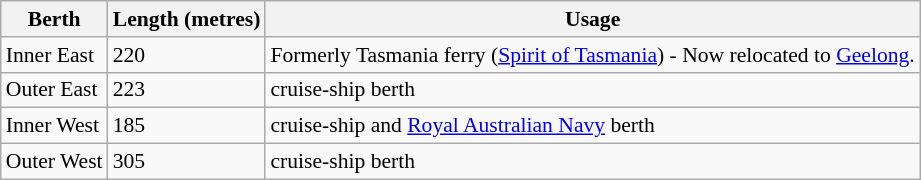<table class="wikitable" style="font-size: 90%; text-align: left; ">
<tr>
<th>Berth</th>
<th>Length (metres)</th>
<th>Usage</th>
</tr>
<tr>
<td>Inner East</td>
<td>220</td>
<td>Formerly Tasmania ferry (<a href='#'>Spirit of Tasmania</a>) - Now relocated to <a href='#'>Geelong</a>.</td>
</tr>
<tr>
<td>Outer East</td>
<td>223</td>
<td>cruise-ship berth</td>
</tr>
<tr>
<td>Inner West</td>
<td>185</td>
<td>cruise-ship and <a href='#'>Royal Australian Navy</a> berth</td>
</tr>
<tr>
<td>Outer West</td>
<td>305</td>
<td>cruise-ship berth</td>
</tr>
</table>
